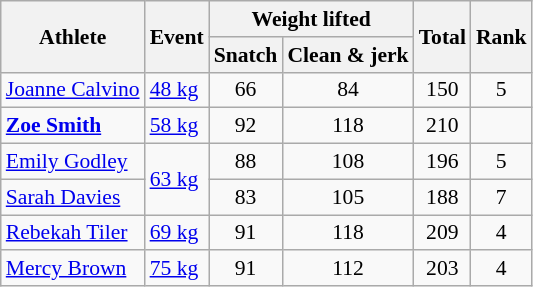<table class="wikitable" style="font-size:90%">
<tr>
<th rowspan="2">Athlete</th>
<th rowspan="2">Event</th>
<th colspan="2">Weight lifted</th>
<th rowspan="2">Total</th>
<th rowspan="2">Rank</th>
</tr>
<tr>
<th>Snatch</th>
<th>Clean & jerk</th>
</tr>
<tr align=center>
<td align=left><a href='#'>Joanne Calvino</a></td>
<td align=left><a href='#'>48 kg</a></td>
<td>66</td>
<td>84</td>
<td>150</td>
<td>5</td>
</tr>
<tr align=center>
<td align=left><strong><a href='#'>Zoe Smith</a></strong></td>
<td align=left><a href='#'>58 kg</a></td>
<td>92</td>
<td>118</td>
<td>210</td>
<td></td>
</tr>
<tr align=center>
<td align=left><a href='#'>Emily Godley</a></td>
<td style="text-align:left;" rowspan="2"><a href='#'>63 kg</a></td>
<td>88</td>
<td>108</td>
<td>196</td>
<td>5</td>
</tr>
<tr align=center>
<td align=left><a href='#'>Sarah Davies</a></td>
<td>83</td>
<td>105</td>
<td>188</td>
<td>7</td>
</tr>
<tr align=center>
<td align=left><a href='#'>Rebekah Tiler</a></td>
<td align=left><a href='#'>69 kg</a></td>
<td>91</td>
<td>118</td>
<td>209</td>
<td>4</td>
</tr>
<tr align=center>
<td align=left><a href='#'>Mercy Brown</a></td>
<td align=left><a href='#'>75 kg</a></td>
<td>91</td>
<td>112</td>
<td>203</td>
<td>4</td>
</tr>
</table>
